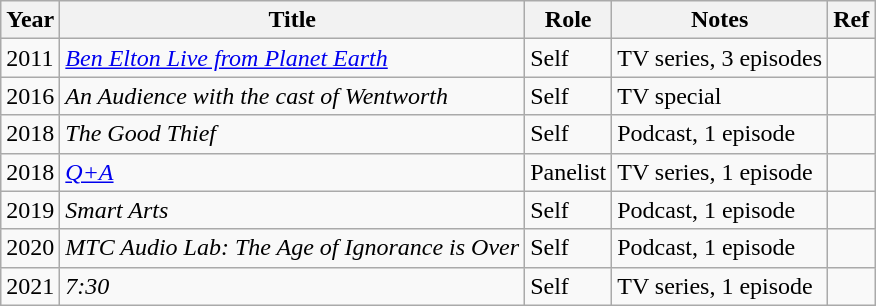<table class="wikitable">
<tr>
<th>Year</th>
<th>Title</th>
<th>Role</th>
<th>Notes</th>
<th>Ref</th>
</tr>
<tr>
<td>2011</td>
<td><em><a href='#'>Ben Elton Live from Planet Earth</a></em></td>
<td>Self</td>
<td>TV series, 3 episodes</td>
<td></td>
</tr>
<tr>
<td>2016</td>
<td><em>An Audience with the cast of Wentworth</em></td>
<td>Self</td>
<td>TV special</td>
<td></td>
</tr>
<tr>
<td>2018</td>
<td><em>The Good Thief</em></td>
<td>Self</td>
<td>Podcast, 1 episode</td>
<td></td>
</tr>
<tr>
<td>2018</td>
<td><em><a href='#'>Q+A</a></em></td>
<td>Panelist</td>
<td>TV series, 1 episode</td>
<td></td>
</tr>
<tr>
<td>2019</td>
<td><em>Smart Arts</em></td>
<td>Self</td>
<td>Podcast, 1 episode</td>
<td></td>
</tr>
<tr>
<td>2020</td>
<td><em>MTC Audio Lab: The Age of Ignorance is Over</em></td>
<td>Self</td>
<td>Podcast, 1 episode</td>
<td></td>
</tr>
<tr>
<td>2021</td>
<td><em>7:30</em></td>
<td>Self</td>
<td>TV series, 1 episode</td>
<td></td>
</tr>
</table>
